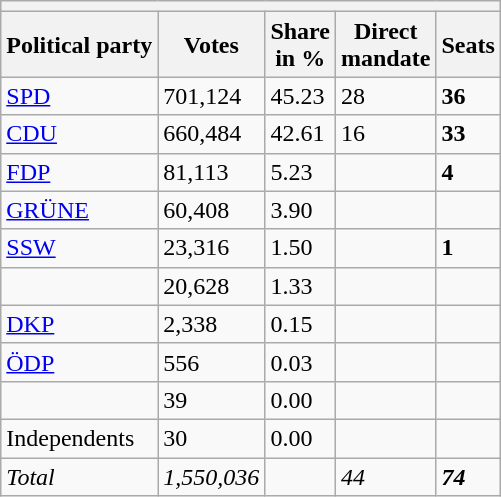<table class="wikitable">
<tr>
<th colspan="5"></th>
</tr>
<tr>
<th>Political party</th>
<th>Votes</th>
<th>Share<br>in %</th>
<th>Direct<br>mandate</th>
<th>Seats</th>
</tr>
<tr>
<td><a href='#'>SPD</a></td>
<td>701,124</td>
<td>45.23</td>
<td>28</td>
<td><strong>36</strong></td>
</tr>
<tr>
<td><a href='#'>CDU</a></td>
<td>660,484</td>
<td>42.61</td>
<td>16</td>
<td><strong>33</strong></td>
</tr>
<tr>
<td><a href='#'>FDP</a></td>
<td>81,113</td>
<td>5.23</td>
<td></td>
<td><strong>4</strong></td>
</tr>
<tr>
<td><a href='#'>GRÜNE</a></td>
<td>60,408</td>
<td>3.90</td>
<td></td>
<td></td>
</tr>
<tr>
<td><a href='#'>SSW</a></td>
<td>23,316</td>
<td>1.50</td>
<td></td>
<td><strong>1</strong></td>
</tr>
<tr>
<td></td>
<td>20,628</td>
<td>1.33</td>
<td></td>
<td></td>
</tr>
<tr>
<td><a href='#'>DKP</a></td>
<td>2,338</td>
<td>0.15</td>
<td></td>
<td></td>
</tr>
<tr>
<td><a href='#'>ÖDP</a></td>
<td>556</td>
<td>0.03</td>
<td></td>
<td></td>
</tr>
<tr>
<td></td>
<td>39</td>
<td>0.00</td>
<td></td>
<td></td>
</tr>
<tr>
<td>Independents</td>
<td>30</td>
<td>0.00</td>
<td></td>
<td></td>
</tr>
<tr>
<td><em>Total</em></td>
<td><em>1,550,036</em></td>
<td></td>
<td><em>44</em></td>
<td><strong><em>74</em></strong></td>
</tr>
</table>
